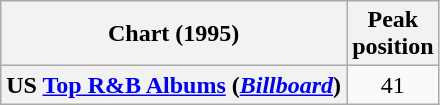<table class="wikitable sortable plainrowheaders" style="text-align:center">
<tr>
<th scope="col">Chart (1995)</th>
<th scope="col">Peak<br> position</th>
</tr>
<tr>
<th scope="row">US <a href='#'>Top R&B Albums</a> (<em><a href='#'>Billboard</a></em>)</th>
<td>41</td>
</tr>
</table>
